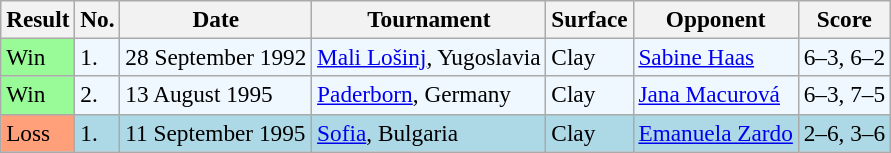<table class="sortable wikitable" style=font-size:97%>
<tr>
<th>Result</th>
<th>No.</th>
<th>Date</th>
<th>Tournament</th>
<th>Surface</th>
<th>Opponent</th>
<th>Score</th>
</tr>
<tr style="background:#f0f8ff;">
<td style="background:#98fb98;">Win</td>
<td>1.</td>
<td>28 September 1992</td>
<td><a href='#'>Mali Lošinj</a>, Yugoslavia</td>
<td>Clay</td>
<td> <a href='#'>Sabine Haas</a></td>
<td>6–3, 6–2</td>
</tr>
<tr style="background:#f0f8ff;">
<td style="background:#98fb98;">Win</td>
<td>2.</td>
<td>13 August 1995</td>
<td><a href='#'>Paderborn</a>, Germany</td>
<td>Clay</td>
<td> <a href='#'>Jana Macurová</a></td>
<td>6–3, 7–5</td>
</tr>
<tr style="background:lightblue;">
<td style="background:#ffa07a;">Loss</td>
<td>1.</td>
<td>11 September 1995</td>
<td><a href='#'>Sofia</a>, Bulgaria</td>
<td>Clay</td>
<td> <a href='#'>Emanuela Zardo</a></td>
<td>2–6, 3–6</td>
</tr>
</table>
